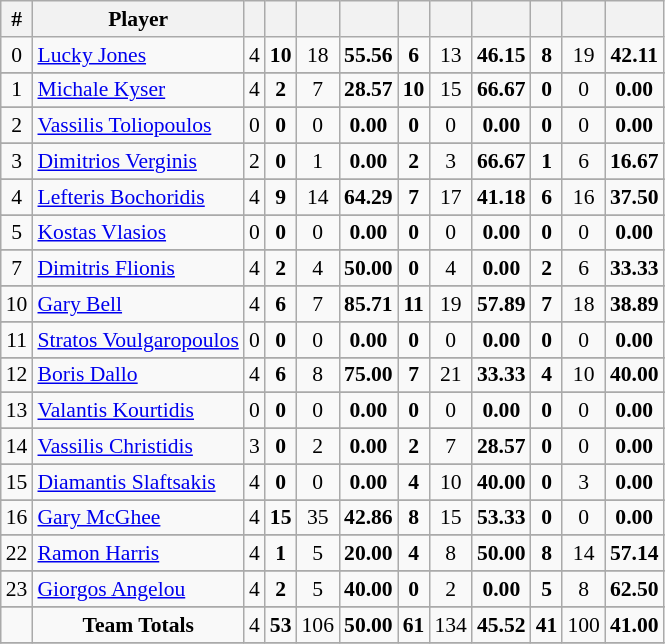<table class="wikitable sortable" style="font-size:90%; text-align:center;">
<tr>
<th>#</th>
<th>Player</th>
<th></th>
<th></th>
<th></th>
<th></th>
<th></th>
<th></th>
<th></th>
<th></th>
<th></th>
<th></th>
</tr>
<tr>
<td>0</td>
<td align="left"> <a href='#'>Lucky Jones</a></td>
<td>4</td>
<td><strong>10</strong></td>
<td>18</td>
<td><strong>55.56</strong></td>
<td><strong>6</strong></td>
<td>13</td>
<td><strong>46.15</strong></td>
<td><strong>8</strong></td>
<td>19</td>
<td><strong>42.11</strong></td>
</tr>
<tr>
</tr>
<tr>
<td>1</td>
<td align="left"> <a href='#'>Michale Kyser</a></td>
<td>4</td>
<td><strong>2</strong></td>
<td>7</td>
<td><strong>28.57</strong></td>
<td><strong>10</strong></td>
<td>15</td>
<td><strong>66.67</strong></td>
<td><strong>0</strong></td>
<td>0</td>
<td><strong>0.00</strong></td>
</tr>
<tr>
</tr>
<tr>
<td>2</td>
<td align="left"> <a href='#'>Vassilis Toliopoulos</a></td>
<td>0</td>
<td><strong>0</strong></td>
<td>0</td>
<td><strong>0.00</strong></td>
<td><strong>0</strong></td>
<td>0</td>
<td><strong>0.00</strong></td>
<td><strong>0</strong></td>
<td>0</td>
<td><strong>0.00</strong></td>
</tr>
<tr>
</tr>
<tr>
<td>3</td>
<td align="left"> <a href='#'>Dimitrios Verginis</a></td>
<td>2</td>
<td><strong>0</strong></td>
<td>1</td>
<td><strong>0.00</strong></td>
<td><strong>2</strong></td>
<td>3</td>
<td><strong>66.67</strong></td>
<td><strong>1</strong></td>
<td>6</td>
<td><strong>16.67</strong></td>
</tr>
<tr>
</tr>
<tr>
<td>4</td>
<td align="left"> <a href='#'>Lefteris Bochoridis</a></td>
<td>4</td>
<td><strong>9</strong></td>
<td>14</td>
<td><strong>64.29</strong></td>
<td><strong>7</strong></td>
<td>17</td>
<td><strong>41.18</strong></td>
<td><strong>6</strong></td>
<td>16</td>
<td><strong>37.50</strong></td>
</tr>
<tr>
</tr>
<tr>
<td>5</td>
<td align="left"> <a href='#'>Kostas Vlasios</a></td>
<td>0</td>
<td><strong>0</strong></td>
<td>0</td>
<td><strong>0.00</strong></td>
<td><strong>0</strong></td>
<td>0</td>
<td><strong>0.00</strong></td>
<td><strong>0</strong></td>
<td>0</td>
<td><strong>0.00</strong></td>
</tr>
<tr>
</tr>
<tr>
<td>7</td>
<td align="left"> <a href='#'>Dimitris Flionis</a></td>
<td>4</td>
<td><strong>2</strong></td>
<td>4</td>
<td><strong>50.00</strong></td>
<td><strong>0</strong></td>
<td>4</td>
<td><strong>0.00</strong></td>
<td><strong>2</strong></td>
<td>6</td>
<td><strong>33.33</strong></td>
</tr>
<tr>
</tr>
<tr>
<td>10</td>
<td align="left"> <a href='#'>Gary Bell</a></td>
<td>4</td>
<td><strong>6</strong></td>
<td>7</td>
<td><strong>85.71</strong></td>
<td><strong>11</strong></td>
<td>19</td>
<td><strong>57.89</strong></td>
<td><strong>7</strong></td>
<td>18</td>
<td><strong>38.89</strong></td>
</tr>
<tr>
</tr>
<tr>
<td>11</td>
<td align="left"> <a href='#'>Stratos Voulgaropoulos</a></td>
<td>0</td>
<td><strong>0</strong></td>
<td>0</td>
<td><strong>0.00</strong></td>
<td><strong>0</strong></td>
<td>0</td>
<td><strong>0.00</strong></td>
<td><strong>0</strong></td>
<td>0</td>
<td><strong>0.00</strong></td>
</tr>
<tr>
</tr>
<tr>
<td>12</td>
<td align="left"> <a href='#'>Boris Dallo</a></td>
<td>4</td>
<td><strong>6</strong></td>
<td>8</td>
<td><strong>75.00</strong></td>
<td><strong>7</strong></td>
<td>21</td>
<td><strong>33.33</strong></td>
<td><strong>4</strong></td>
<td>10</td>
<td><strong>40.00</strong></td>
</tr>
<tr>
</tr>
<tr>
<td>13</td>
<td align="left"> <a href='#'>Valantis Kourtidis</a></td>
<td>0</td>
<td><strong>0</strong></td>
<td>0</td>
<td><strong>0.00</strong></td>
<td><strong>0</strong></td>
<td>0</td>
<td><strong>0.00</strong></td>
<td><strong>0</strong></td>
<td>0</td>
<td><strong>0.00</strong></td>
</tr>
<tr>
</tr>
<tr>
<td>14</td>
<td align="left"> <a href='#'>Vassilis Christidis</a></td>
<td>3</td>
<td><strong>0</strong></td>
<td>2</td>
<td><strong>0.00</strong></td>
<td><strong>2</strong></td>
<td>7</td>
<td><strong>28.57</strong></td>
<td><strong>0</strong></td>
<td>0</td>
<td><strong>0.00</strong></td>
</tr>
<tr>
</tr>
<tr>
<td>15</td>
<td align="left"> <a href='#'>Diamantis Slaftsakis</a></td>
<td>4</td>
<td><strong>0</strong></td>
<td>0</td>
<td><strong>0.00</strong></td>
<td><strong>4</strong></td>
<td>10</td>
<td><strong>40.00</strong></td>
<td><strong>0</strong></td>
<td>3</td>
<td><strong>0.00</strong></td>
</tr>
<tr>
</tr>
<tr>
<td>16</td>
<td align="left"> <a href='#'>Gary McGhee</a></td>
<td>4</td>
<td><strong>15</strong></td>
<td>35</td>
<td><strong>42.86</strong></td>
<td><strong>8</strong></td>
<td>15</td>
<td><strong>53.33</strong></td>
<td><strong>0</strong></td>
<td>0</td>
<td><strong>0.00</strong></td>
</tr>
<tr>
</tr>
<tr>
<td>22</td>
<td align="left"> <a href='#'>Ramon Harris</a></td>
<td>4</td>
<td><strong>1</strong></td>
<td>5</td>
<td><strong>20.00</strong></td>
<td><strong>4</strong></td>
<td>8</td>
<td><strong>50.00</strong></td>
<td><strong>8</strong></td>
<td>14</td>
<td><strong>57.14</strong></td>
</tr>
<tr>
</tr>
<tr>
<td>23</td>
<td align="left"> <a href='#'>Giorgos Angelou</a></td>
<td>4</td>
<td><strong>2</strong></td>
<td>5</td>
<td><strong>40.00</strong></td>
<td><strong>0</strong></td>
<td>2</td>
<td><strong>0.00</strong></td>
<td><strong>5</strong></td>
<td>8</td>
<td><strong>62.50</strong></td>
</tr>
<tr>
</tr>
<tr>
<td></td>
<td><strong>Team Totals</strong></td>
<td>4</td>
<td><strong>53</strong></td>
<td>106</td>
<td><strong>50.00</strong></td>
<td><strong>61</strong></td>
<td>134</td>
<td><strong>45.52</strong></td>
<td><strong>41</strong></td>
<td>100</td>
<td><strong>41.00</strong></td>
</tr>
<tr>
</tr>
</table>
